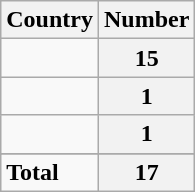<table class="wikitable centre sortable">
<tr>
<th>Country</th>
<th>Number</th>
</tr>
<tr>
<td></td>
<th>15</th>
</tr>
<tr>
<td></td>
<th>1</th>
</tr>
<tr>
<td></td>
<th>1</th>
</tr>
<tr>
</tr>
<tr class="sortbottom">
<td><strong>Total</strong></td>
<th>17</th>
</tr>
</table>
